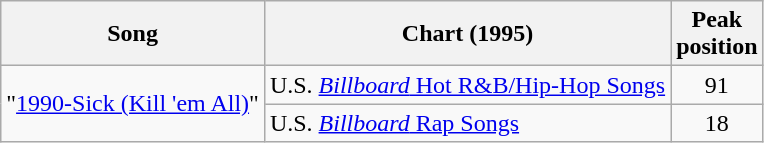<table class="wikitable">
<tr>
<th align="left">Song</th>
<th align="left">Chart (1995)</th>
<th align="center">Peak<br>position</th>
</tr>
<tr>
<td rowspan="2">"<a href='#'>1990-Sick (Kill 'em All)</a>"</td>
<td align="left">U.S. <a href='#'><em>Billboard</em> Hot R&B/Hip-Hop Songs</a></td>
<td align="center">91</td>
</tr>
<tr>
<td align="left">U.S. <a href='#'><em>Billboard</em> Rap Songs</a></td>
<td align="center">18</td>
</tr>
</table>
